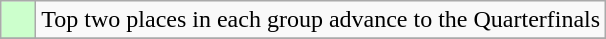<table class="wikitable">
<tr>
<td style="background: #ccffcc;">    </td>
<td>Top two places in each group advance to the Quarterfinals</td>
</tr>
<tr>
</tr>
</table>
